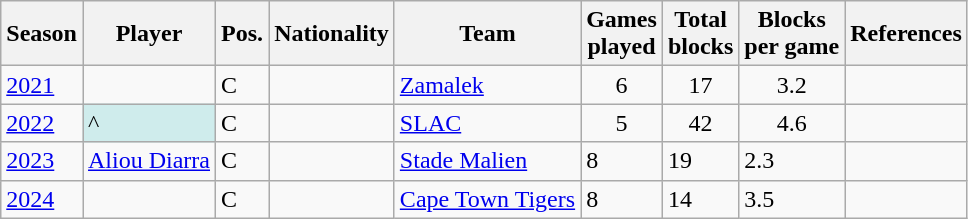<table class="wikitable sortable">
<tr>
<th>Season</th>
<th>Player</th>
<th>Pos.</th>
<th>Nationality</th>
<th>Team</th>
<th>Games<br>played</th>
<th>Total<br>blocks</th>
<th>Blocks<br>per game</th>
<th class="unsortable">References</th>
</tr>
<tr>
<td><a href='#'>2021</a></td>
<td></td>
<td>C</td>
<td></td>
<td> <a href='#'>Zamalek</a></td>
<td align=center>6</td>
<td align=center>17</td>
<td align=center>3.2</td>
<td align=center></td>
</tr>
<tr>
<td><a href='#'>2022</a></td>
<td style="background-color:#CFECEC;">^</td>
<td>C</td>
<td></td>
<td> <a href='#'>SLAC</a></td>
<td align=center>5</td>
<td align=center>42</td>
<td align=center>4.6</td>
<td align=center></td>
</tr>
<tr>
<td><a href='#'>2023</a></td>
<td><a href='#'>Aliou Diarra</a></td>
<td>C</td>
<td></td>
<td> <a href='#'>Stade Malien</a></td>
<td>8</td>
<td>19</td>
<td>2.3</td>
<td></td>
</tr>
<tr>
<td><a href='#'>2024</a></td>
<td></td>
<td>C</td>
<td></td>
<td> <a href='#'>Cape Town Tigers</a></td>
<td>8</td>
<td>14</td>
<td>3.5</td>
<td align="center"></td>
</tr>
</table>
